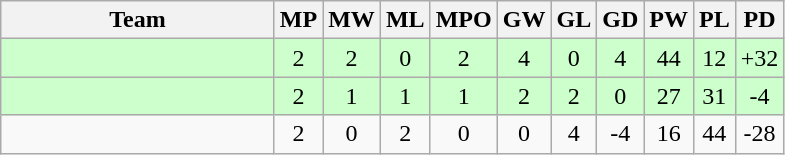<table class=wikitable style="text-align:center">
<tr>
<th width=175>Team</th>
<th width=20>MP</th>
<th width=20>MW</th>
<th width=20>ML</th>
<th width=20>MPO</th>
<th width=20>GW</th>
<th width=20>GL</th>
<th width=20>GD</th>
<th width=20>PW</th>
<th width=20>PL</th>
<th width=20>PD</th>
</tr>
<tr bgcolor="#ccffcc">
<td align=left><strong><br></strong></td>
<td>2</td>
<td>2</td>
<td>0</td>
<td>2</td>
<td>4</td>
<td>0</td>
<td>4</td>
<td>44</td>
<td>12</td>
<td>+32</td>
</tr>
<tr bgcolor="#ccffcc">
<td align=left><strong><br></strong></td>
<td>2</td>
<td>1</td>
<td>1</td>
<td>1</td>
<td>2</td>
<td>2</td>
<td>0</td>
<td>27</td>
<td>31</td>
<td>-4</td>
</tr>
<tr>
<td align=left><br></td>
<td>2</td>
<td>0</td>
<td>2</td>
<td>0</td>
<td>0</td>
<td>4</td>
<td>-4</td>
<td>16</td>
<td>44</td>
<td>-28</td>
</tr>
</table>
